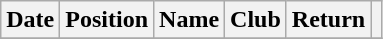<table class="wikitable" style="text-align:center;">
<tr>
<th>Date</th>
<th>Position</th>
<th>Name</th>
<th>Club</th>
<th>Return</th>
<th></th>
</tr>
<tr>
</tr>
</table>
